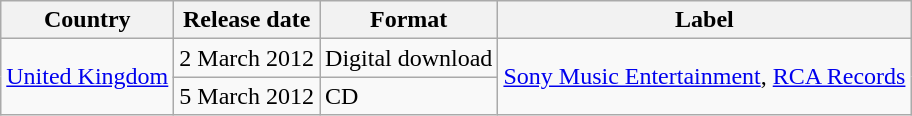<table class="wikitable plainrowheaders">
<tr>
<th scope="col">Country</th>
<th scope="col">Release date</th>
<th scope="col">Format</th>
<th scope="col">Label</th>
</tr>
<tr>
<td rowspan="2"><a href='#'>United Kingdom</a></td>
<td>2 March 2012</td>
<td>Digital download</td>
<td rowspan="2"><a href='#'>Sony Music Entertainment</a>, <a href='#'>RCA Records</a></td>
</tr>
<tr>
<td>5 March 2012</td>
<td>CD</td>
</tr>
</table>
